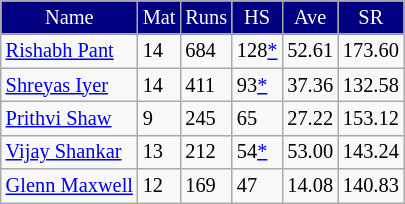<table class="wikitable"  style="font-size:85%;	">
<tr>
<td style="background: navy; color:white; text-align:center">Name</td>
<td style="background: navy; color:white; text-align:center">Mat</td>
<td style="background: navy; color:white; text-align:center">Runs</td>
<td style="background: navy; color:white; text-align:center">HS</td>
<td style="background: navy; color:white; text-align:center">Ave</td>
<td style="background: navy; color:white; text-align:center">SR</td>
</tr>
<tr>
<td><a href='#'>Rishabh Pant</a></td>
<td>14</td>
<td>684</td>
<td>128<a href='#'>*</a></td>
<td>52.61</td>
<td>173.60</td>
</tr>
<tr>
<td><a href='#'>Shreyas Iyer</a></td>
<td>14</td>
<td>411</td>
<td>93<a href='#'>*</a></td>
<td>37.36</td>
<td>132.58</td>
</tr>
<tr>
<td><a href='#'>Prithvi Shaw</a></td>
<td>9</td>
<td>245</td>
<td>65</td>
<td>27.22</td>
<td>153.12</td>
</tr>
<tr>
<td><a href='#'>Vijay Shankar</a></td>
<td>13</td>
<td>212</td>
<td>54<a href='#'>*</a></td>
<td>53.00</td>
<td>143.24</td>
</tr>
<tr>
<td><a href='#'>Glenn Maxwell</a></td>
<td>12</td>
<td>169</td>
<td>47</td>
<td>14.08</td>
<td>140.83</td>
</tr>
</table>
